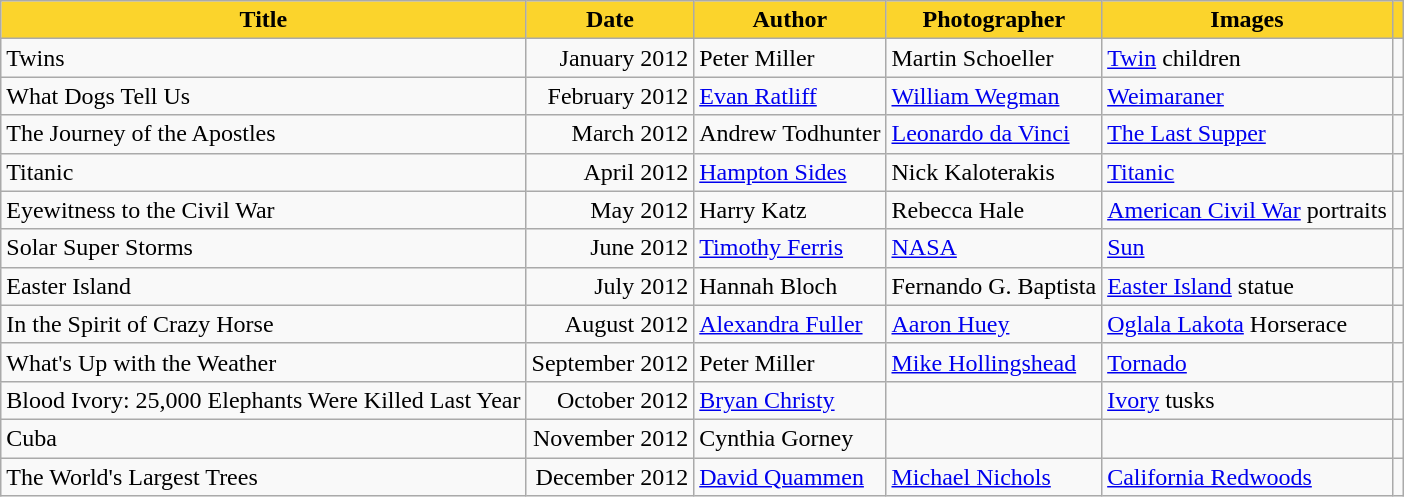<table class="wikitable">
<tr>
<th scope="col" style="background-color:#fbd42c;">Title</th>
<th scope="col" style="background-color:#fbd42c;">Date</th>
<th scope="col" style="background-color:#fbd42c;">Author</th>
<th scope="col" style="background-color:#fbd42c;">Photographer</th>
<th scope="col" style="background-color:#fbd42c;">Images</th>
<th scope="col" style="background-color:#fbd42c;"></th>
</tr>
<tr>
<td scope="row">Twins</td>
<td style="text-align:right;">January 2012</td>
<td>Peter Miller</td>
<td>Martin Schoeller</td>
<td><a href='#'>Twin</a> children</td>
<td></td>
</tr>
<tr>
<td scope="row">What Dogs Tell Us</td>
<td style="text-align:right;">February 2012</td>
<td><a href='#'>Evan Ratliff</a></td>
<td><a href='#'>William Wegman</a></td>
<td><a href='#'>Weimaraner</a></td>
<td></td>
</tr>
<tr>
<td scope="row">The Journey of the Apostles</td>
<td style="text-align:right;">March 2012</td>
<td>Andrew Todhunter</td>
<td><a href='#'>Leonardo da Vinci</a></td>
<td><a href='#'>The Last Supper</a></td>
<td></td>
</tr>
<tr>
<td scope="row">Titanic</td>
<td style="text-align:right;">April 2012</td>
<td><a href='#'>Hampton Sides</a></td>
<td>Nick Kaloterakis</td>
<td><a href='#'>Titanic</a></td>
<td></td>
</tr>
<tr>
<td scope="row">Eyewitness to the Civil War</td>
<td style="text-align:right;">May 2012</td>
<td>Harry Katz</td>
<td>Rebecca Hale</td>
<td><a href='#'>American Civil War</a> portraits</td>
<td></td>
</tr>
<tr>
<td scope="row">Solar Super Storms</td>
<td style="text-align:right;">June 2012</td>
<td><a href='#'>Timothy Ferris</a></td>
<td><a href='#'>NASA</a></td>
<td><a href='#'>Sun</a></td>
<td></td>
</tr>
<tr>
<td scope="row">Easter Island</td>
<td style="text-align:right;">July 2012</td>
<td>Hannah Bloch</td>
<td>Fernando G. Baptista</td>
<td><a href='#'>Easter Island</a> statue</td>
<td></td>
</tr>
<tr>
<td scope="row">In the Spirit of Crazy Horse</td>
<td style="text-align:right;">August 2012</td>
<td><a href='#'>Alexandra Fuller</a></td>
<td><a href='#'>Aaron Huey</a></td>
<td><a href='#'>Oglala Lakota</a> Horserace</td>
<td></td>
</tr>
<tr>
<td scope="row">What's Up with the Weather</td>
<td style="text-align:right;">September 2012</td>
<td>Peter Miller</td>
<td><a href='#'>Mike Hollingshead</a></td>
<td><a href='#'>Tornado</a></td>
<td></td>
</tr>
<tr>
<td scope="row">Blood Ivory: 25,000 Elephants Were Killed Last Year</td>
<td style="text-align:right;">October 2012</td>
<td><a href='#'>Bryan Christy</a></td>
<td></td>
<td><a href='#'>Ivory</a> tusks</td>
<td></td>
</tr>
<tr>
<td scope="row">Cuba</td>
<td style="text-align:right;">November 2012</td>
<td>Cynthia Gorney</td>
<td></td>
<td></td>
<td></td>
</tr>
<tr>
<td scope="row">The World's Largest Trees</td>
<td style="text-align:right;">December 2012</td>
<td><a href='#'>David Quammen</a></td>
<td><a href='#'>Michael Nichols</a></td>
<td><a href='#'>California Redwoods</a></td>
<td></td>
</tr>
</table>
